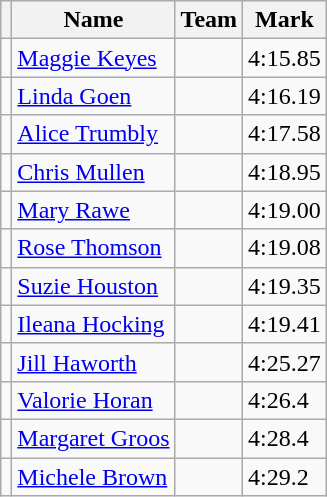<table class=wikitable>
<tr>
<th></th>
<th>Name</th>
<th>Team</th>
<th>Mark</th>
</tr>
<tr>
<td></td>
<td><a href='#'>Maggie Keyes</a></td>
<td></td>
<td>4:15.85</td>
</tr>
<tr>
<td></td>
<td><a href='#'>Linda Goen</a></td>
<td></td>
<td>4:16.19</td>
</tr>
<tr>
<td></td>
<td><a href='#'>Alice Trumbly</a></td>
<td></td>
<td>4:17.58</td>
</tr>
<tr>
<td></td>
<td><a href='#'>Chris Mullen</a></td>
<td></td>
<td>4:18.95</td>
</tr>
<tr>
<td></td>
<td><a href='#'>Mary Rawe</a></td>
<td></td>
<td>4:19.00</td>
</tr>
<tr>
<td></td>
<td><a href='#'>Rose Thomson</a></td>
<td></td>
<td>4:19.08</td>
</tr>
<tr>
<td></td>
<td><a href='#'>Suzie Houston</a></td>
<td></td>
<td>4:19.35</td>
</tr>
<tr>
<td></td>
<td><a href='#'>Ileana Hocking</a></td>
<td></td>
<td>4:19.41</td>
</tr>
<tr>
<td></td>
<td><a href='#'>Jill Haworth</a></td>
<td></td>
<td>4:25.27</td>
</tr>
<tr>
<td></td>
<td><a href='#'>Valorie Horan</a></td>
<td></td>
<td>4:26.4</td>
</tr>
<tr>
<td></td>
<td><a href='#'>Margaret Groos</a></td>
<td></td>
<td>4:28.4</td>
</tr>
<tr>
<td></td>
<td><a href='#'>Michele Brown</a></td>
<td></td>
<td>4:29.2</td>
</tr>
</table>
